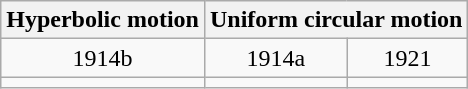<table class="wikitable" style="text-align:center">
<tr>
<th>Hyperbolic motion</th>
<th colspan="2">Uniform circular motion</th>
</tr>
<tr>
<td>1914b</td>
<td>1914a</td>
<td>1921</td>
</tr>
<tr>
<td></td>
<td></td>
<td></td>
</tr>
</table>
